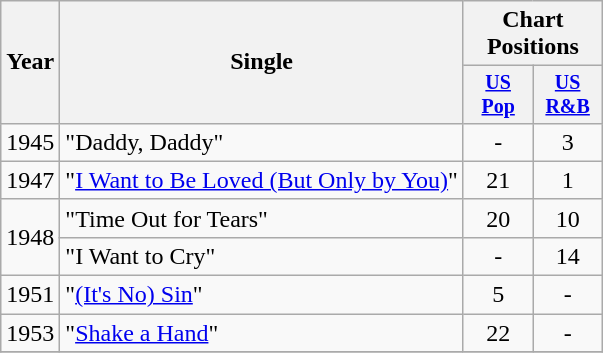<table class="wikitable" style="text-align:center;">
<tr>
<th rowspan="2">Year</th>
<th rowspan="2">Single</th>
<th colspan="2">Chart Positions</th>
</tr>
<tr style="font-size:smaller;">
<th width="40"><a href='#'>US Pop</a></th>
<th width="40"><a href='#'>US<br>R&B</a></th>
</tr>
<tr>
<td rowspan="1">1945</td>
<td align="left">"Daddy, Daddy"</td>
<td>-</td>
<td>3</td>
</tr>
<tr>
<td rowspan="1">1947</td>
<td align="left">"<a href='#'>I Want to Be Loved (But Only by You)</a>"</td>
<td>21</td>
<td>1</td>
</tr>
<tr>
<td rowspan="2">1948</td>
<td align="left">"Time Out for Tears"</td>
<td>20</td>
<td>10</td>
</tr>
<tr>
<td align="left">"I Want to Cry"</td>
<td>-</td>
<td>14</td>
</tr>
<tr>
<td rowspan="1">1951</td>
<td align="left">"<a href='#'>(It's No) Sin</a>"</td>
<td>5</td>
<td>-</td>
</tr>
<tr>
<td rowspan="1">1953</td>
<td align="left">"<a href='#'>Shake a Hand</a>"</td>
<td>22</td>
<td>-</td>
</tr>
<tr>
</tr>
</table>
